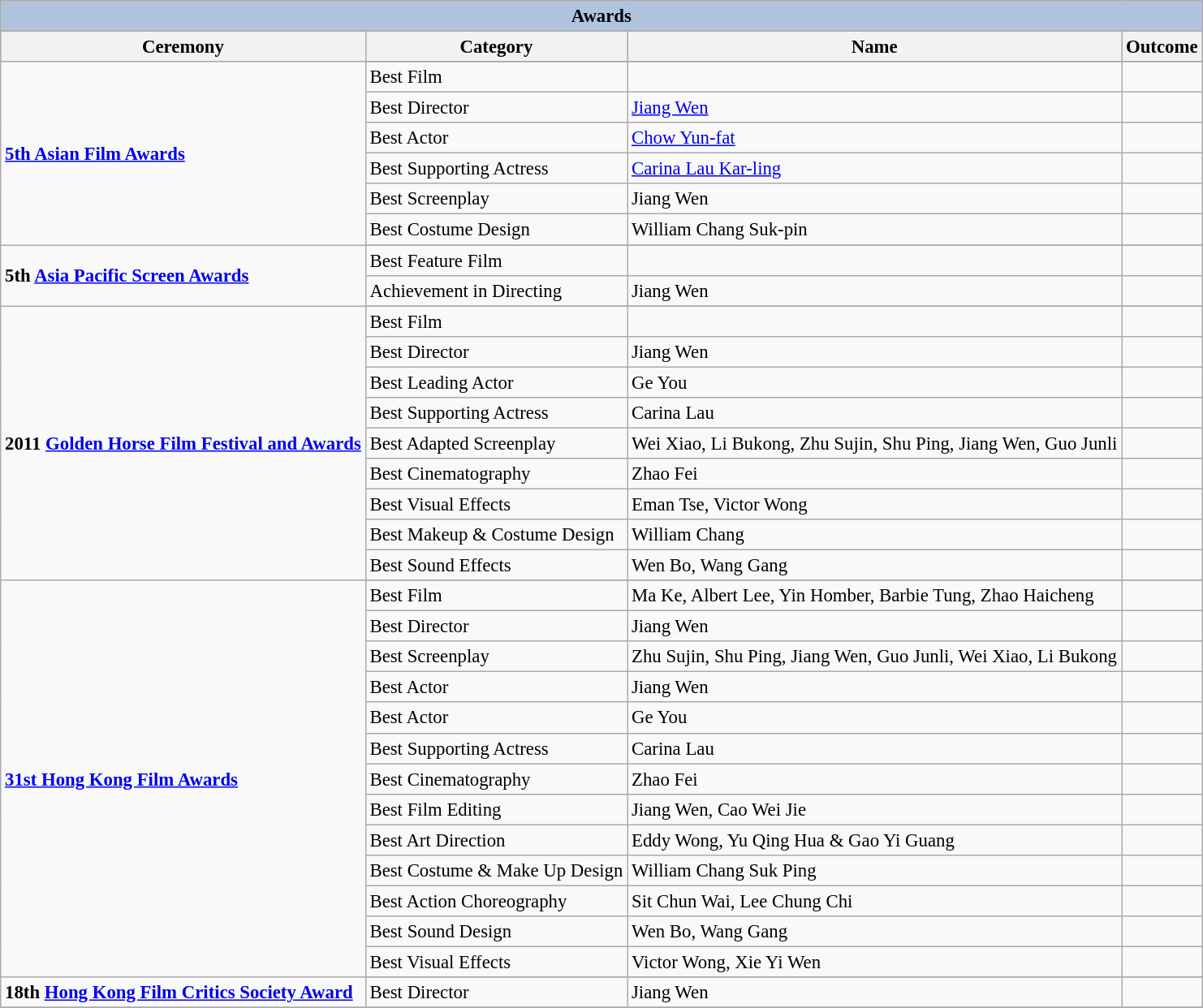<table class="wikitable" style="font-size:95%">
<tr style="background:#ccc; text-align:center;">
<th colspan="5" style="background: LightSteelBlue;">Awards</th>
</tr>
<tr style="background:#ccc; text-align:center;">
<th>Ceremony</th>
<th>Category</th>
<th>Name</th>
<th>Outcome</th>
</tr>
<tr>
<td rowspan=7><strong><a href='#'>5th Asian Film Awards</a></strong></td>
</tr>
<tr>
<td>Best Film</td>
<td></td>
<td></td>
</tr>
<tr>
<td>Best Director</td>
<td><a href='#'>Jiang Wen</a></td>
<td></td>
</tr>
<tr>
<td>Best Actor</td>
<td><a href='#'>Chow Yun-fat</a></td>
<td></td>
</tr>
<tr>
<td>Best Supporting Actress</td>
<td><a href='#'>Carina Lau Kar-ling</a></td>
<td></td>
</tr>
<tr>
<td>Best Screenplay</td>
<td>Jiang Wen</td>
<td></td>
</tr>
<tr>
<td>Best Costume Design</td>
<td>William Chang Suk-pin</td>
<td></td>
</tr>
<tr>
<td rowspan=3><strong>5th <a href='#'>Asia Pacific Screen Awards</a></strong></td>
</tr>
<tr>
<td>Best Feature Film</td>
<td></td>
<td></td>
</tr>
<tr>
<td>Achievement in Directing</td>
<td>Jiang Wen</td>
<td></td>
</tr>
<tr>
<td rowspan=10><strong>2011 <a href='#'>Golden Horse Film Festival and Awards</a></strong></td>
</tr>
<tr>
<td>Best Film</td>
<td></td>
<td></td>
</tr>
<tr>
<td>Best Director</td>
<td>Jiang Wen</td>
<td></td>
</tr>
<tr>
<td>Best Leading Actor</td>
<td>Ge You</td>
<td></td>
</tr>
<tr>
<td>Best Supporting Actress</td>
<td>Carina Lau</td>
<td></td>
</tr>
<tr>
<td>Best Adapted Screenplay</td>
<td>Wei Xiao, Li Bukong, Zhu Sujin, Shu Ping, Jiang Wen, Guo Junli</td>
<td></td>
</tr>
<tr>
<td>Best Cinematography</td>
<td>Zhao Fei</td>
<td></td>
</tr>
<tr>
<td>Best Visual Effects</td>
<td>Eman Tse, Victor Wong</td>
<td></td>
</tr>
<tr>
<td>Best Makeup & Costume Design</td>
<td>William Chang</td>
<td></td>
</tr>
<tr>
<td>Best Sound Effects</td>
<td>Wen Bo, Wang Gang</td>
<td></td>
</tr>
<tr>
<td rowspan=14><strong><a href='#'>31st Hong Kong Film Awards</a></strong></td>
</tr>
<tr>
<td>Best Film</td>
<td>Ma Ke, Albert Lee, Yin Homber, Barbie Tung, Zhao Haicheng</td>
<td></td>
</tr>
<tr>
<td>Best Director</td>
<td>Jiang Wen</td>
<td></td>
</tr>
<tr>
<td>Best Screenplay</td>
<td>Zhu Sujin, Shu Ping, Jiang Wen, Guo Junli, Wei Xiao, Li Bukong</td>
<td></td>
</tr>
<tr>
<td>Best Actor</td>
<td>Jiang Wen</td>
<td></td>
</tr>
<tr>
<td>Best Actor</td>
<td>Ge You</td>
<td></td>
</tr>
<tr>
<td>Best Supporting Actress</td>
<td>Carina Lau</td>
<td></td>
</tr>
<tr>
<td>Best Cinematography</td>
<td>Zhao Fei</td>
<td></td>
</tr>
<tr>
<td>Best Film Editing</td>
<td>Jiang Wen, Cao Wei Jie</td>
<td></td>
</tr>
<tr>
<td>Best Art Direction</td>
<td>Eddy Wong, Yu Qing Hua & Gao Yi Guang</td>
<td></td>
</tr>
<tr>
<td>Best Costume & Make Up Design</td>
<td>William Chang Suk Ping</td>
<td></td>
</tr>
<tr>
<td>Best Action Choreography</td>
<td>Sit Chun Wai, Lee Chung Chi</td>
<td></td>
</tr>
<tr>
<td>Best Sound Design</td>
<td>Wen Bo, Wang Gang</td>
<td></td>
</tr>
<tr>
<td>Best Visual Effects</td>
<td>Victor Wong, Xie Yi Wen</td>
<td></td>
</tr>
<tr>
<td rowspan=2><strong>18th <a href='#'>Hong Kong Film Critics Society Award</a></strong></td>
</tr>
<tr>
<td>Best Director</td>
<td>Jiang Wen</td>
<td></td>
</tr>
<tr>
</tr>
</table>
